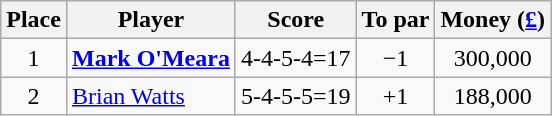<table class="wikitable">
<tr>
<th>Place</th>
<th>Player</th>
<th>Score</th>
<th>To par</th>
<th>Money (<a href='#'>£</a>)</th>
</tr>
<tr>
<td align=center>1</td>
<td> <strong><a href='#'>Mark O'Meara</a></strong></td>
<td>4-4-5-4=17</td>
<td align=center>−1</td>
<td align="center">300,000</td>
</tr>
<tr>
<td align=center>2</td>
<td> <a href='#'>Brian Watts</a></td>
<td>5-4-5-5=19</td>
<td align=center>+1</td>
<td align="center">188,000</td>
</tr>
</table>
